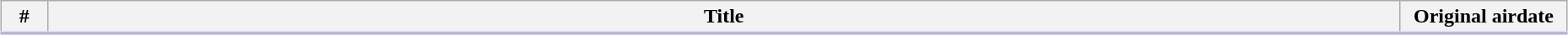<table class="wikitable" style="width:98%; margin:auto; background:#FFF;">
<tr style="border-bottom: 3px solid #CCF">
<th width="30">#</th>
<th>Title</th>
<th width="125">Original airdate</th>
</tr>
<tr>
</tr>
</table>
